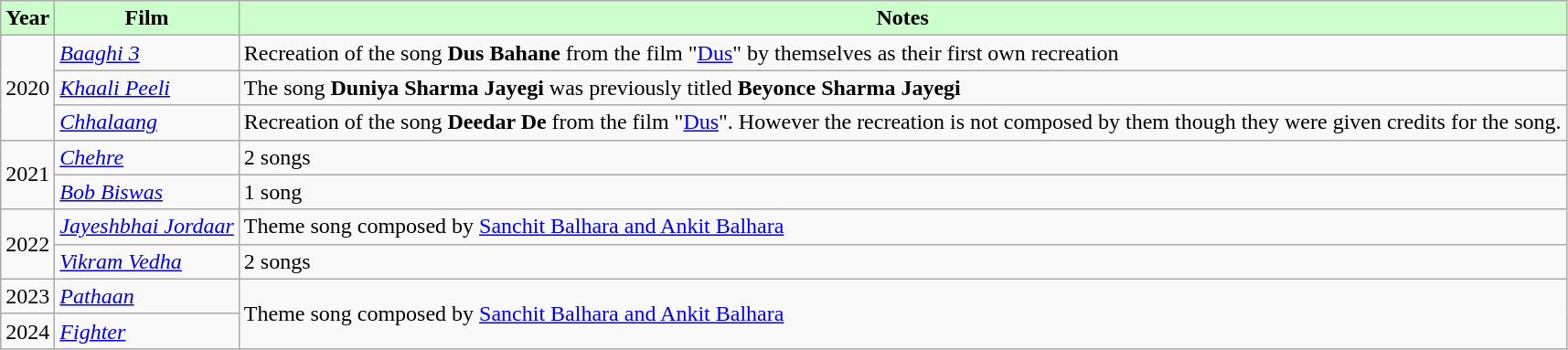<table class="wikitable sortable">
<tr>
<th style="background:#cfc; text-align:center;">Year</th>
<th style="background:#cfc; text-align:center;">Film</th>
<th style="background:#cfc; text-align:center;">Notes</th>
</tr>
<tr>
<td rowspan="3">2020</td>
<td><em><a href='#'>Baaghi 3</a></em></td>
<td>Recreation of the song <strong>Dus Bahane</strong> from the film "<a href='#'>Dus</a>" by themselves as their first own recreation</td>
</tr>
<tr>
<td><em><a href='#'>Khaali Peeli</a></em></td>
<td>The song <strong>Duniya Sharma Jayegi</strong> was previously titled <strong>Beyonce Sharma Jayegi</strong></td>
</tr>
<tr>
<td><em><a href='#'>Chhalaang</a></em></td>
<td>Recreation of the song <strong>Deedar De</strong> from the film "<a href='#'>Dus</a>". However the recreation is not composed by them though they were given credits for the song.</td>
</tr>
<tr>
<td rowspan="2">2021</td>
<td><em><a href='#'>Chehre</a></em></td>
<td>2 songs</td>
</tr>
<tr>
<td><em><a href='#'>Bob Biswas</a></em></td>
<td>1 song</td>
</tr>
<tr>
<td rowspan="2">2022</td>
<td><em><a href='#'>Jayeshbhai Jordaar</a></em></td>
<td>Theme song composed by <a href='#'>Sanchit Balhara and Ankit Balhara</a></td>
</tr>
<tr>
<td><em><a href='#'>Vikram Vedha</a></em></td>
<td>2 songs</td>
</tr>
<tr>
<td>2023</td>
<td><em><a href='#'>Pathaan</a></em></td>
<td rowspan="2">Theme song composed by <a href='#'>Sanchit Balhara and Ankit Balhara</a></td>
</tr>
<tr>
<td>2024</td>
<td><em><a href='#'>Fighter</a></em></td>
</tr>
</table>
